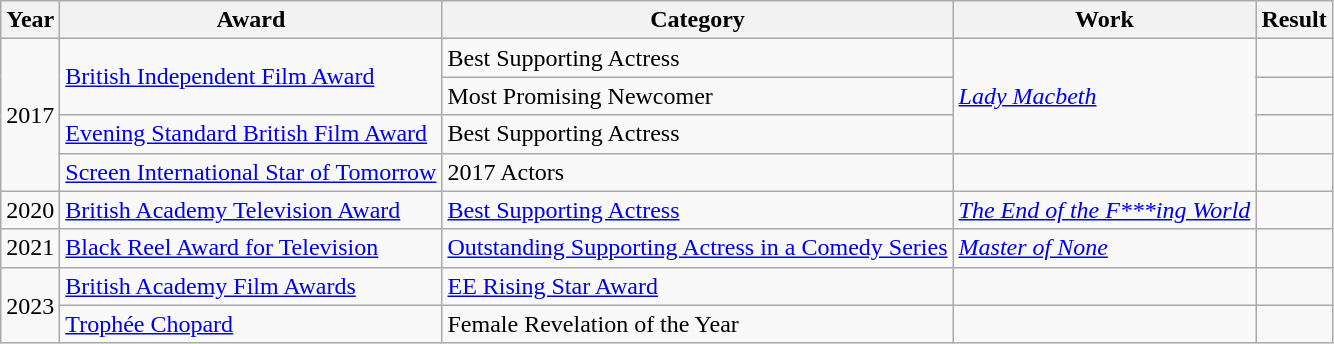<table class="wikitable">
<tr>
<th>Year</th>
<th>Award</th>
<th>Category</th>
<th>Work</th>
<th>Result</th>
</tr>
<tr>
<td rowspan="4">2017</td>
<td rowspan="2"><a href='#'>British Independent Film Award</a></td>
<td>Best Supporting Actress</td>
<td rowspan="3"><em><a href='#'>Lady Macbeth</a></em></td>
<td></td>
</tr>
<tr>
<td>Most Promising Newcomer</td>
<td></td>
</tr>
<tr>
<td><a href='#'>Evening Standard British Film Award</a></td>
<td>Best Supporting Actress</td>
<td></td>
</tr>
<tr>
<td><a href='#'>Screen International Star of Tomorrow</a></td>
<td>2017 Actors</td>
<td></td>
<td></td>
</tr>
<tr>
<td>2020</td>
<td><a href='#'>British Academy Television Award</a></td>
<td><a href='#'>Best Supporting Actress</a></td>
<td><em><a href='#'>The End of the F***ing World</a></em></td>
<td></td>
</tr>
<tr>
<td>2021</td>
<td><a href='#'>Black Reel Award for Television</a></td>
<td><a href='#'>Outstanding Supporting Actress in a Comedy Series</a></td>
<td><em><a href='#'>Master of None</a></em></td>
<td></td>
</tr>
<tr>
<td rowspan="2">2023</td>
<td><a href='#'>British Academy Film Awards</a></td>
<td><a href='#'>EE Rising Star Award</a></td>
<td></td>
<td></td>
</tr>
<tr>
<td><a href='#'>Trophée Chopard</a></td>
<td>Female Revelation of the Year</td>
<td></td>
<td></td>
</tr>
</table>
